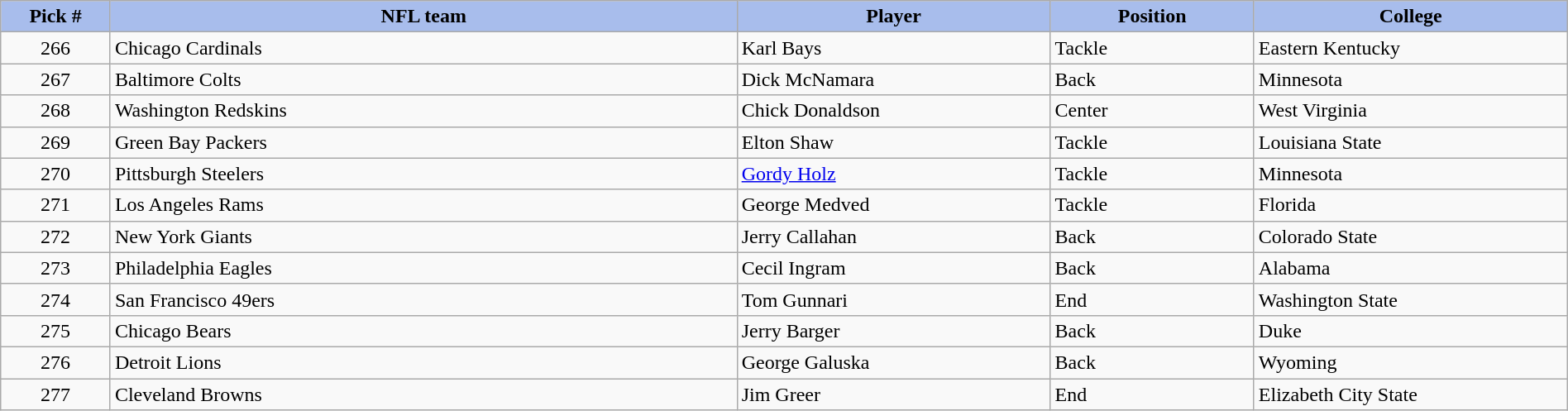<table class="wikitable sortable sortable" style="width: 100%">
<tr>
<th style="background:#A8BDEC;" width=7%>Pick #</th>
<th width=40% style="background:#A8BDEC;">NFL team</th>
<th width=20% style="background:#A8BDEC;">Player</th>
<th width=13% style="background:#A8BDEC;">Position</th>
<th style="background:#A8BDEC;">College</th>
</tr>
<tr>
<td align=center>266</td>
<td>Chicago Cardinals</td>
<td>Karl Bays</td>
<td>Tackle</td>
<td>Eastern Kentucky</td>
</tr>
<tr>
<td align=center>267</td>
<td>Baltimore Colts</td>
<td>Dick McNamara</td>
<td>Back</td>
<td>Minnesota</td>
</tr>
<tr>
<td align=center>268</td>
<td>Washington Redskins</td>
<td>Chick Donaldson</td>
<td>Center</td>
<td>West Virginia</td>
</tr>
<tr>
<td align=center>269</td>
<td>Green Bay Packers</td>
<td>Elton Shaw</td>
<td>Tackle</td>
<td>Louisiana State</td>
</tr>
<tr>
<td align=center>270</td>
<td>Pittsburgh Steelers</td>
<td><a href='#'>Gordy Holz</a></td>
<td>Tackle</td>
<td>Minnesota</td>
</tr>
<tr>
<td align=center>271</td>
<td>Los Angeles Rams</td>
<td>George Medved</td>
<td>Tackle</td>
<td>Florida</td>
</tr>
<tr>
<td align=center>272</td>
<td>New York Giants</td>
<td>Jerry Callahan</td>
<td>Back</td>
<td>Colorado State</td>
</tr>
<tr>
<td align=center>273</td>
<td>Philadelphia Eagles</td>
<td>Cecil Ingram</td>
<td>Back</td>
<td>Alabama</td>
</tr>
<tr>
<td align=center>274</td>
<td>San Francisco 49ers</td>
<td>Tom Gunnari</td>
<td>End</td>
<td>Washington State</td>
</tr>
<tr>
<td align=center>275</td>
<td>Chicago Bears</td>
<td>Jerry Barger</td>
<td>Back</td>
<td>Duke</td>
</tr>
<tr>
<td align=center>276</td>
<td>Detroit Lions</td>
<td>George Galuska</td>
<td>Back</td>
<td>Wyoming</td>
</tr>
<tr>
<td align=center>277</td>
<td>Cleveland Browns</td>
<td>Jim Greer</td>
<td>End</td>
<td>Elizabeth City State</td>
</tr>
</table>
